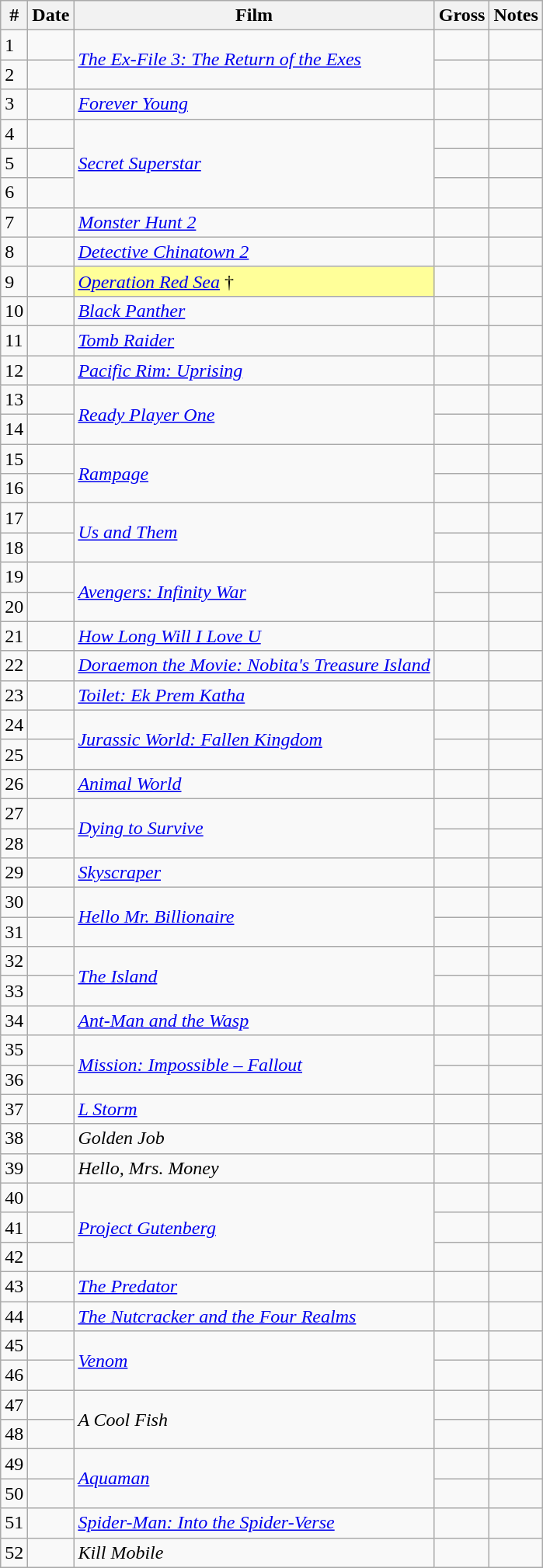<table class="wikitable sortable">
<tr>
<th>#</th>
<th>Date</th>
<th>Film</th>
<th>Gross</th>
<th>Notes</th>
</tr>
<tr>
<td>1</td>
<td></td>
<td rowspan="2"><em><a href='#'>The Ex-File 3: The Return of the Exes</a></em></td>
<td></td>
<td></td>
</tr>
<tr>
<td>2</td>
<td></td>
<td></td>
<td></td>
</tr>
<tr>
<td>3</td>
<td></td>
<td><em><a href='#'>Forever Young</a></em></td>
<td></td>
<td></td>
</tr>
<tr>
<td>4</td>
<td></td>
<td rowspan="3"><em><a href='#'>Secret Superstar</a></em></td>
<td></td>
<td></td>
</tr>
<tr>
<td>5</td>
<td></td>
<td></td>
<td></td>
</tr>
<tr>
<td>6</td>
<td></td>
<td></td>
<td></td>
</tr>
<tr>
<td>7</td>
<td></td>
<td><em><a href='#'>Monster Hunt 2</a></em></td>
<td></td>
<td></td>
</tr>
<tr>
<td>8</td>
<td></td>
<td><em><a href='#'>Detective Chinatown 2</a></em></td>
<td></td>
<td></td>
</tr>
<tr>
<td>9</td>
<td></td>
<td style="background-color:#FFFF99"><em><a href='#'>Operation Red Sea</a></em> †</td>
<td></td>
<td></td>
</tr>
<tr>
<td>10</td>
<td></td>
<td><em><a href='#'>Black Panther</a></em></td>
<td></td>
<td></td>
</tr>
<tr>
<td>11</td>
<td></td>
<td><em><a href='#'>Tomb Raider</a></em></td>
<td></td>
<td></td>
</tr>
<tr>
<td>12</td>
<td></td>
<td><em><a href='#'>Pacific Rim: Uprising</a></em></td>
<td></td>
<td></td>
</tr>
<tr>
<td>13</td>
<td></td>
<td rowspan="2"><em><a href='#'>Ready Player One</a></em></td>
<td></td>
<td></td>
</tr>
<tr>
<td>14</td>
<td></td>
<td></td>
<td></td>
</tr>
<tr>
<td>15</td>
<td></td>
<td rowspan="2"><em><a href='#'>Rampage</a></em></td>
<td></td>
<td></td>
</tr>
<tr>
<td>16</td>
<td></td>
<td></td>
<td></td>
</tr>
<tr>
<td>17</td>
<td></td>
<td rowspan="2"><em><a href='#'>Us and Them</a></em></td>
<td></td>
<td></td>
</tr>
<tr>
<td>18</td>
<td></td>
<td></td>
<td></td>
</tr>
<tr>
<td>19</td>
<td></td>
<td rowspan="2"><em><a href='#'>Avengers: Infinity War</a></em></td>
<td></td>
<td></td>
</tr>
<tr>
<td>20</td>
<td></td>
<td></td>
<td></td>
</tr>
<tr>
<td>21</td>
<td></td>
<td><em><a href='#'>How Long Will I Love U</a></em></td>
<td></td>
<td></td>
</tr>
<tr>
<td>22</td>
<td></td>
<td><em><a href='#'>Doraemon the Movie: Nobita's Treasure Island</a></em></td>
<td></td>
<td></td>
</tr>
<tr>
<td>23</td>
<td></td>
<td><em><a href='#'>Toilet: Ek Prem Katha</a></em></td>
<td></td>
<td></td>
</tr>
<tr>
<td>24</td>
<td></td>
<td rowspan="2"><em><a href='#'>Jurassic World: Fallen Kingdom</a></em></td>
<td></td>
<td></td>
</tr>
<tr>
<td>25</td>
<td></td>
<td></td>
<td></td>
</tr>
<tr>
<td>26</td>
<td></td>
<td><em><a href='#'>Animal World</a></em></td>
<td></td>
<td></td>
</tr>
<tr>
<td>27</td>
<td></td>
<td rowspan="2"><em><a href='#'>Dying to Survive</a></em></td>
<td></td>
<td></td>
</tr>
<tr>
<td>28</td>
<td></td>
<td></td>
<td></td>
</tr>
<tr>
<td>29</td>
<td></td>
<td><em><a href='#'>Skyscraper</a></em></td>
<td></td>
<td></td>
</tr>
<tr>
<td>30</td>
<td></td>
<td rowspan="2"><em><a href='#'>Hello Mr. Billionaire</a></em></td>
<td></td>
<td></td>
</tr>
<tr>
<td>31</td>
<td></td>
<td></td>
<td></td>
</tr>
<tr>
<td>32</td>
<td></td>
<td rowspan="2"><em><a href='#'>The Island</a></em></td>
<td></td>
<td></td>
</tr>
<tr>
<td>33</td>
<td></td>
<td></td>
<td></td>
</tr>
<tr>
<td>34</td>
<td></td>
<td><em><a href='#'>Ant-Man and the Wasp</a></em></td>
<td></td>
<td></td>
</tr>
<tr>
<td>35</td>
<td></td>
<td rowspan="2"><em><a href='#'>Mission: Impossible – Fallout</a></em></td>
<td></td>
<td></td>
</tr>
<tr>
<td>36</td>
<td></td>
<td></td>
<td></td>
</tr>
<tr>
<td>37</td>
<td></td>
<td><em><a href='#'>L Storm</a></em></td>
<td></td>
<td></td>
</tr>
<tr>
<td>38</td>
<td></td>
<td><em>Golden Job</em></td>
<td></td>
<td></td>
</tr>
<tr>
<td>39</td>
<td></td>
<td><em>Hello, Mrs. Money</em></td>
<td></td>
<td></td>
</tr>
<tr>
<td>40</td>
<td></td>
<td rowspan="3"><em><a href='#'>Project Gutenberg</a></em></td>
<td></td>
<td></td>
</tr>
<tr>
<td>41</td>
<td></td>
<td></td>
<td></td>
</tr>
<tr>
<td>42</td>
<td></td>
<td></td>
<td></td>
</tr>
<tr>
<td>43</td>
<td></td>
<td><em><a href='#'>The Predator</a></em></td>
<td></td>
<td></td>
</tr>
<tr>
<td>44</td>
<td></td>
<td><em><a href='#'>The Nutcracker and the Four Realms</a></em></td>
<td></td>
<td></td>
</tr>
<tr>
<td>45</td>
<td></td>
<td rowspan="2"><em><a href='#'>Venom</a></em></td>
<td></td>
<td></td>
</tr>
<tr>
<td>46</td>
<td></td>
<td></td>
<td></td>
</tr>
<tr>
<td>47</td>
<td></td>
<td rowspan="2"><em>A Cool Fish</em></td>
<td></td>
<td></td>
</tr>
<tr>
<td>48</td>
<td></td>
<td></td>
<td></td>
</tr>
<tr>
<td>49</td>
<td></td>
<td rowspan="2"><em><a href='#'>Aquaman</a></em></td>
<td></td>
<td></td>
</tr>
<tr>
<td>50</td>
<td></td>
<td></td>
<td></td>
</tr>
<tr>
<td>51</td>
<td></td>
<td><em><a href='#'>Spider-Man: Into the Spider-Verse</a></em></td>
<td></td>
<td></td>
</tr>
<tr>
<td>52</td>
<td></td>
<td><em>Kill Mobile</em></td>
<td></td>
<td></td>
</tr>
</table>
